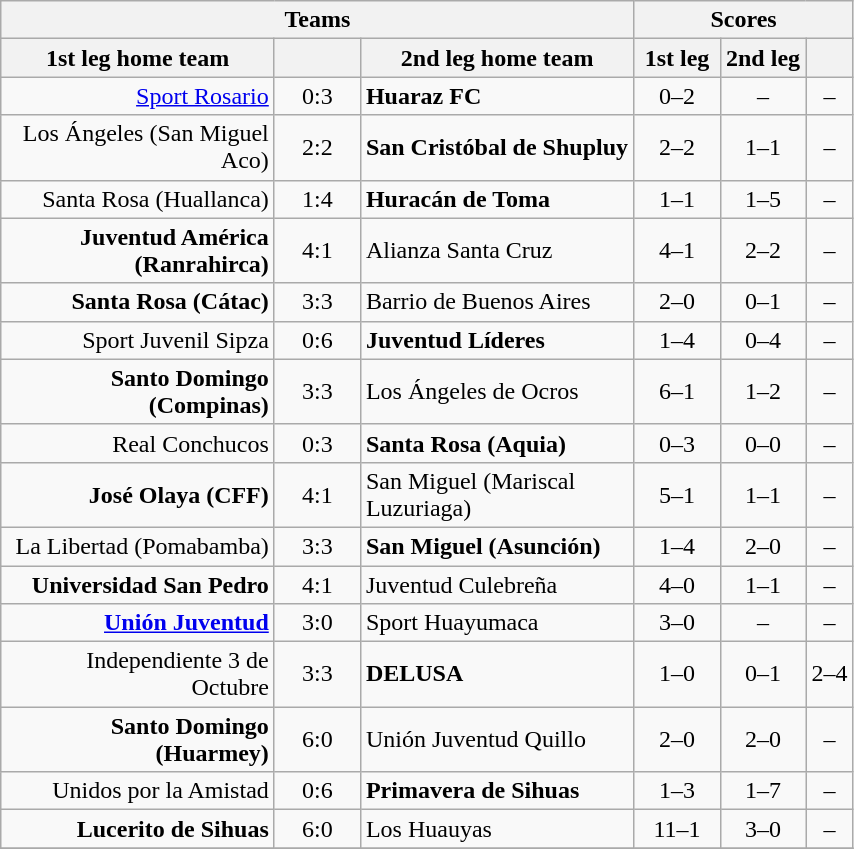<table class="wikitable" style="text-align: center;">
<tr>
<th colspan=3>Teams</th>
<th colspan=3>Scores</th>
</tr>
<tr>
<th width="175">1st leg home team</th>
<th width="50"></th>
<th width="175">2nd leg home team</th>
<th width="50">1st leg</th>
<th width="50">2nd leg</th>
<th></th>
</tr>
<tr>
<td align=right><a href='#'>Sport Rosario</a></td>
<td>0:3</td>
<td align=left><strong>Huaraz FC</strong></td>
<td>0–2</td>
<td>–</td>
<td>–</td>
</tr>
<tr>
<td align=right>Los Ángeles (San Miguel Aco)</td>
<td>2:2</td>
<td align=left><strong>San Cristóbal de Shupluy</strong></td>
<td>2–2</td>
<td>1–1</td>
<td>–</td>
</tr>
<tr>
<td align=right>Santa Rosa (Huallanca)</td>
<td>1:4</td>
<td align=left><strong>Huracán de Toma</strong></td>
<td>1–1</td>
<td>1–5</td>
<td>–</td>
</tr>
<tr>
<td align=right><strong>Juventud América (Ranrahirca)</strong></td>
<td>4:1</td>
<td align=left>Alianza Santa Cruz</td>
<td>4–1</td>
<td>2–2</td>
<td>–</td>
</tr>
<tr>
<td align=right><strong>Santa Rosa (Cátac)</strong></td>
<td>3:3</td>
<td align=left>Barrio de Buenos Aires</td>
<td>2–0</td>
<td>0–1</td>
<td>–</td>
</tr>
<tr>
<td align=right>Sport Juvenil Sipza</td>
<td>0:6</td>
<td align=left><strong>Juventud Líderes</strong></td>
<td>1–4</td>
<td>0–4</td>
<td>–</td>
</tr>
<tr>
<td align=right><strong>Santo Domingo (Compinas)</strong></td>
<td>3:3</td>
<td align=left>Los Ángeles de Ocros</td>
<td>6–1</td>
<td>1–2</td>
<td>–</td>
</tr>
<tr>
<td align=right>Real Conchucos</td>
<td>0:3</td>
<td align=left><strong>Santa Rosa (Aquia)</strong></td>
<td>0–3</td>
<td>0–0</td>
<td>–</td>
</tr>
<tr>
<td align=right><strong>José Olaya (CFF)</strong></td>
<td>4:1</td>
<td align=left>San Miguel (Mariscal Luzuriaga)</td>
<td>5–1</td>
<td>1–1</td>
<td>–</td>
</tr>
<tr>
<td align=right>La Libertad (Pomabamba)</td>
<td>3:3</td>
<td align=left><strong>San Miguel (Asunción)</strong></td>
<td>1–4</td>
<td>2–0</td>
<td>–</td>
</tr>
<tr>
<td align=right><strong>Universidad San Pedro</strong></td>
<td>4:1</td>
<td align=left>Juventud Culebreña</td>
<td>4–0</td>
<td>1–1</td>
<td>–</td>
</tr>
<tr>
<td align=right><strong><a href='#'>Unión Juventud</a></strong></td>
<td>3:0</td>
<td align=left>Sport Huayumaca</td>
<td>3–0</td>
<td>–</td>
<td>–</td>
</tr>
<tr>
<td align=right>Independiente 3 de Octubre</td>
<td>3:3</td>
<td align=left><strong>DELUSA</strong></td>
<td>1–0</td>
<td>0–1</td>
<td>2–4</td>
</tr>
<tr>
<td align=right><strong>Santo Domingo (Huarmey)</strong></td>
<td>6:0</td>
<td align=left>Unión Juventud Quillo</td>
<td>2–0</td>
<td>2–0</td>
<td>–</td>
</tr>
<tr>
<td align=right>Unidos por la Amistad</td>
<td>0:6</td>
<td align=left><strong>Primavera de Sihuas</strong></td>
<td>1–3</td>
<td>1–7</td>
<td>–</td>
</tr>
<tr>
<td align=right><strong>Lucerito de Sihuas</strong></td>
<td>6:0</td>
<td align=left>Los Huauyas</td>
<td>11–1</td>
<td>3–0</td>
<td>–</td>
</tr>
<tr>
</tr>
</table>
